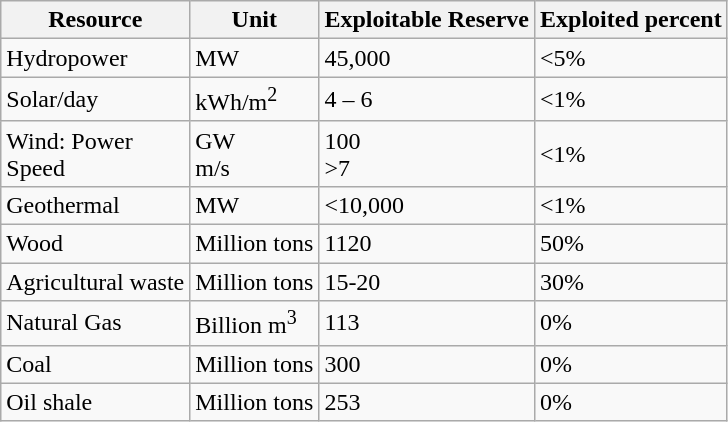<table class="wikitable">
<tr>
<th>Resource</th>
<th>Unit</th>
<th>Exploitable Reserve</th>
<th>Exploited percent</th>
</tr>
<tr>
<td>Hydropower</td>
<td>MW</td>
<td>45,000</td>
<td><5%</td>
</tr>
<tr>
<td>Solar/day</td>
<td>kWh/m<sup>2</sup></td>
<td>4 – 6</td>
<td><1%</td>
</tr>
<tr>
<td>Wind: Power<br>Speed</td>
<td>GW<br>m/s</td>
<td>100<br>>7</td>
<td><1%</td>
</tr>
<tr>
<td>Geothermal</td>
<td>MW</td>
<td><10,000</td>
<td><1%</td>
</tr>
<tr>
<td>Wood</td>
<td>Million tons</td>
<td>1120</td>
<td>50%</td>
</tr>
<tr>
<td>Agricultural waste</td>
<td>Million tons</td>
<td>15-20</td>
<td>30%</td>
</tr>
<tr>
<td>Natural Gas</td>
<td>Billion m<sup>3</sup></td>
<td>113</td>
<td>0%</td>
</tr>
<tr>
<td>Coal</td>
<td>Million tons</td>
<td>300</td>
<td>0%</td>
</tr>
<tr>
<td>Oil shale</td>
<td>Million tons</td>
<td>253</td>
<td>0%</td>
</tr>
</table>
